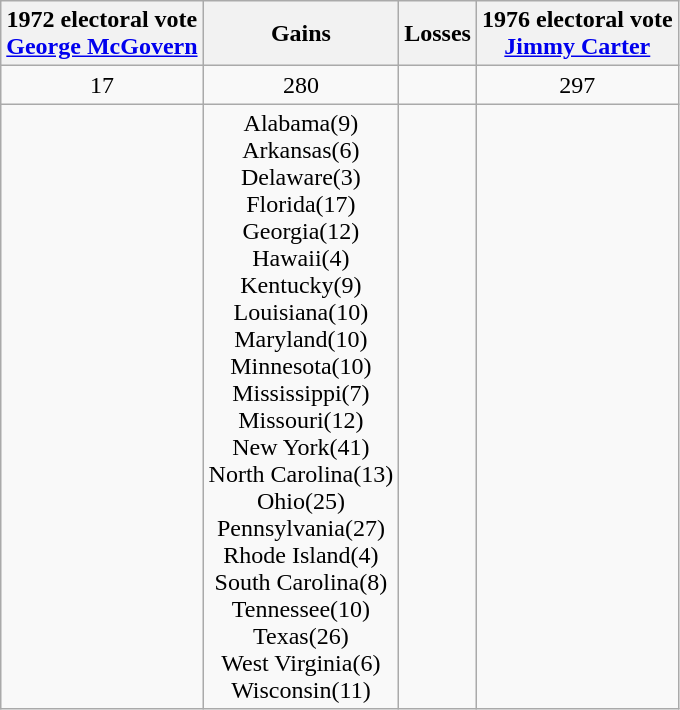<table class="wikitable" style="text-align:center">
<tr>
<th>1972 electoral vote<br><a href='#'>George McGovern</a></th>
<th>Gains</th>
<th>Losses</th>
<th>1976 electoral vote<br><a href='#'>Jimmy Carter</a></th>
</tr>
<tr>
<td>17</td>
<td> 280</td>
<td></td>
<td>297</td>
</tr>
<tr>
<td></td>
<td>Alabama(9)<br>Arkansas(6)<br>Delaware(3)<br>Florida(17)<br>Georgia(12)<br>Hawaii(4)<br>Kentucky(9)<br>Louisiana(10)<br>Maryland(10)<br>Minnesota(10)<br>Mississippi(7)<br>Missouri(12)<br>New York(41)<br>North Carolina(13)<br>Ohio(25)<br>Pennsylvania(27)<br>Rhode Island(4)<br>South Carolina(8)<br>Tennessee(10)<br>Texas(26)<br>West Virginia(6)<br>Wisconsin(11)</td>
<td></td>
<td></td>
</tr>
</table>
